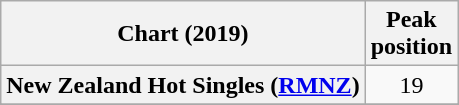<table class="wikitable sortable plainrowheaders" style="text-align:center">
<tr>
<th scope="col">Chart (2019)</th>
<th scope="col">Peak<br>position</th>
</tr>
<tr>
<th scope="row">New Zealand Hot Singles (<a href='#'>RMNZ</a>)</th>
<td>19</td>
</tr>
<tr>
</tr>
<tr>
</tr>
</table>
